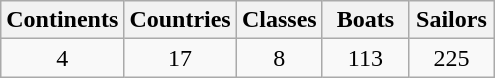<table class="wikitable" style="text-align:center;">
<tr>
<th width=50>Continents</th>
<th width=50>Countries</th>
<th width=50>Classes</th>
<th width=50>Boats</th>
<th width=50>Sailors</th>
</tr>
<tr>
<td>4</td>
<td>17</td>
<td>8</td>
<td>113</td>
<td>225</td>
</tr>
</table>
